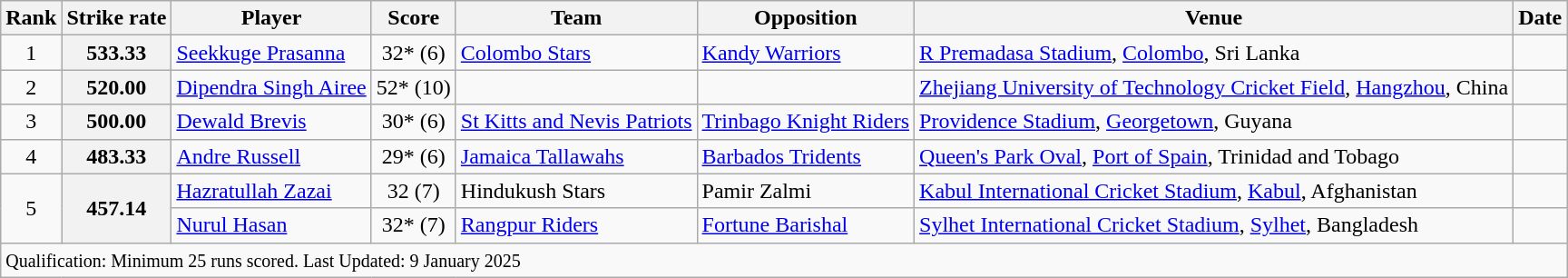<table class="wikitable sortable">
<tr>
<th>Rank</th>
<th>Strike rate</th>
<th>Player</th>
<th>Score</th>
<th>Team</th>
<th>Opposition</th>
<th>Venue</th>
<th>Date</th>
</tr>
<tr>
<td align=center>1</td>
<th scope=row style=text-align:center;>533.33</th>
<td> <a href='#'>Seekkuge Prasanna</a></td>
<td align=center>32* (6)</td>
<td><a href='#'>Colombo Stars</a></td>
<td><a href='#'>Kandy Warriors</a></td>
<td><a href='#'>R Premadasa Stadium</a>, <a href='#'>Colombo</a>, Sri Lanka</td>
<td></td>
</tr>
<tr>
<td align=center>2</td>
<th scope=row style=text-align:center;>520.00</th>
<td> <a href='#'>Dipendra Singh Airee</a></td>
<td align=center>52* (10)</td>
<td></td>
<td></td>
<td><a href='#'>Zhejiang University of Technology Cricket Field</a>, <a href='#'>Hangzhou</a>, China</td>
<td></td>
</tr>
<tr>
<td align=center>3</td>
<th scope=row style=text-align:center;>500.00</th>
<td> <a href='#'>Dewald Brevis</a></td>
<td align=center>30* (6)</td>
<td><a href='#'>St Kitts and Nevis Patriots</a></td>
<td><a href='#'>Trinbago Knight Riders</a></td>
<td><a href='#'>Providence Stadium</a>, <a href='#'>Georgetown</a>, Guyana</td>
<td></td>
</tr>
<tr>
<td align=center>4</td>
<th scope=row style=text-align:center;>483.33</th>
<td> <a href='#'>Andre Russell</a></td>
<td align=center>29* (6)</td>
<td><a href='#'>Jamaica Tallawahs</a></td>
<td><a href='#'>Barbados Tridents</a></td>
<td><a href='#'>Queen's Park Oval</a>, <a href='#'>Port of Spain</a>, Trinidad and Tobago</td>
<td></td>
</tr>
<tr>
<td rowspan="2" align="center">5</td>
<th rowspan="2" scope="row" style="text-align:center;">457.14</th>
<td> <a href='#'>Hazratullah Zazai</a></td>
<td align=center>32 (7)</td>
<td>Hindukush Stars</td>
<td>Pamir Zalmi</td>
<td><a href='#'>Kabul International Cricket Stadium</a>, <a href='#'>Kabul</a>, Afghanistan</td>
<td></td>
</tr>
<tr>
<td> <a href='#'>Nurul Hasan</a></td>
<td align=center>32* (7)</td>
<td><a href='#'>Rangpur Riders</a></td>
<td><a href='#'>Fortune Barishal</a></td>
<td><a href='#'>Sylhet International Cricket Stadium</a>, <a href='#'>Sylhet</a>, Bangladesh</td>
<td></td>
</tr>
<tr class=sortbottom>
<td colspan="8"><small>Qualification: Minimum 25 runs scored. Last Updated: 9 January 2025</small></td>
</tr>
</table>
